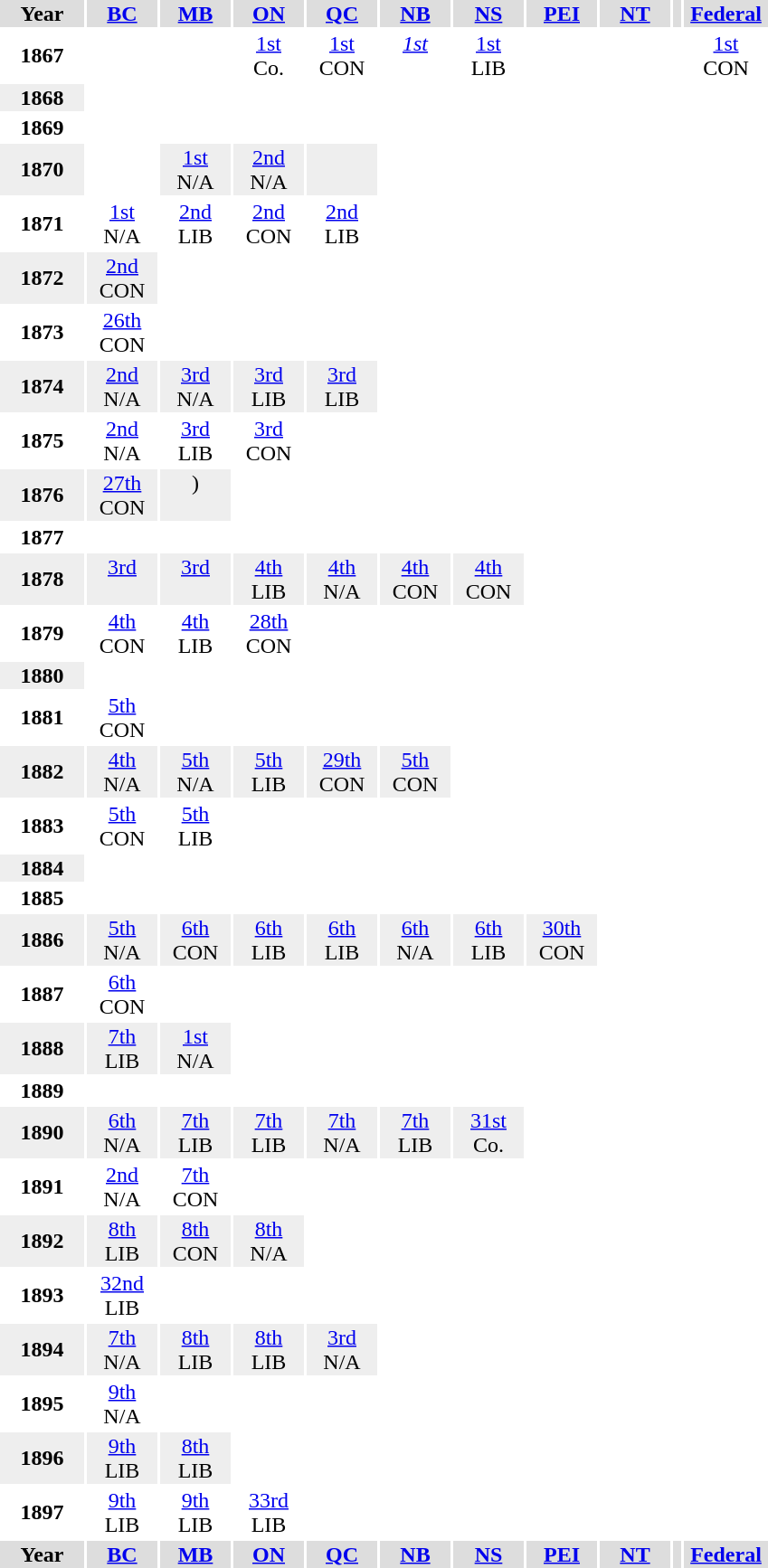<table class="toccolours" style="text-align:center;">
<tr bgcolor="#dddddd">
<th width=60>Year</th>
<th width=50><a href='#'>BC</a></th>
<th width=50><a href='#'>MB</a></th>
<th width=50><a href='#'>ON</a></th>
<th width=50><a href='#'>QC</a></th>
<th width=50><a href='#'>NB</a></th>
<th width=50><a href='#'>NS</a></th>
<th width=50><a href='#'>PEI</a></th>
<th width=50><a href='#'>NT</a></th>
<th> </th>
<th width=60><a href='#'>Federal</a></th>
</tr>
<tr>
<th>1867</th>
<td bgcolor=white rowspan=4></td>
<td bgcolor=white rowspan=3></td>
<td valign="top" ><a href='#'>1st</a><br>Co.<br></td>
<td valign="top" ><a href='#'>1st</a><br>CON</td>
<td valign="top" ><em><a href='#'>1st</a></em> <br> </td>
<td valign="top" ><a href='#'>1st</a><br>LIB</td>
<td bgcolor=white rowspan=6></td>
<td bgcolor=white rowspan=3></td>
<td rowspan=31></td>
<td valign="top" ><a href='#'>1st</a><br>CON</td>
</tr>
<tr bgcolor=#eeeeee>
<th>1868</th>
</tr>
<tr>
<th>1869</th>
</tr>
<tr bgcolor=#eeeeee>
<th>1870</th>
<td valign="top" ><a href='#'>1st</a><br>N/A</td>
<td valign="top" ><a href='#'>2nd</a><br>N/A</td>
<td valign="top" ></td>
</tr>
<tr>
<th>1871</th>
<td valign="top" ><a href='#'>1st</a><br>N/A</td>
<td valign="top" ><a href='#'>2nd</a><br>LIB</td>
<td valign="top" ><a href='#'>2nd</a><br>CON</td>
<td valign="top" ><a href='#'>2nd</a><br>LIB</td>
</tr>
<tr bgcolor=#eeeeee>
<th>1872</th>
<td valign="top" ><a href='#'>2nd</a><br>CON</td>
</tr>
<tr>
<th>1873</th>
<td valign="top" ><a href='#'>26th</a><br>CON</td>
</tr>
<tr bgcolor=#eeeeee>
<th>1874</th>
<td valign="top" ><a href='#'>2nd</a><br>N/A</td>
<td valign="top" ><a href='#'>3rd</a><br>N/A</td>
<td valign="top" ><a href='#'>3rd</a><br>LIB</td>
<td valign="top" ><a href='#'>3rd</a><br>LIB</td>
</tr>
<tr>
<th>1875</th>
<td valign="top" ><a href='#'>2nd</a><br>N/A</td>
<td valign="top" ><a href='#'>3rd</a><br>LIB</td>
<td valign="top" ><a href='#'>3rd</a><br>CON</td>
</tr>
<tr bgcolor=#eeeeee>
<th>1876</th>
<td valign="top" ><a href='#'>27th</a><br>CON</td>
<td valign="top" >)</td>
</tr>
<tr>
<th>1877</th>
</tr>
<tr bgcolor=#eeeeee>
<th>1878</th>
<td valign="top" ><a href='#'>3rd</a></td>
<td valign="top" ><a href='#'>3rd</a></td>
<td valign="top" ><a href='#'>4th</a> <br>LIB</td>
<td valign="top" ><a href='#'>4th</a><br>N/A</td>
<td valign="top" ><a href='#'>4th</a><br>CON</td>
<td valign="top" ><a href='#'>4th</a><br>CON</td>
</tr>
<tr>
<th>1879</th>
<td valign="top" ><a href='#'>4th</a><br>CON</td>
<td valign="top" ><a href='#'>4th</a><br>LIB</td>
<td valign="top" ><a href='#'>28th</a><br>CON</td>
</tr>
<tr bgcolor=#eeeeee>
<th>1880</th>
</tr>
<tr>
<th>1881</th>
<td valign="top" ><a href='#'>5th</a><br>CON</td>
</tr>
<tr bgcolor=#eeeeee>
<th>1882</th>
<td valign="top" ><a href='#'>4th</a><br>N/A</td>
<td valign="top" ><a href='#'>5th</a><br>N/A</td>
<td valign="top" ><a href='#'>5th</a><br>LIB</td>
<td valign="top" ><a href='#'>29th</a><br>CON</td>
<td valign="top" ><a href='#'>5th</a><br>CON</td>
</tr>
<tr>
<th>1883</th>
<td valign="top" ><a href='#'>5th</a><br>CON</td>
<td valign="top" ><a href='#'>5th</a><br>LIB</td>
</tr>
<tr bgcolor=#eeeeee>
<th>1884</th>
</tr>
<tr>
<th>1885</th>
</tr>
<tr bgcolor=#eeeeee>
<th>1886</th>
<td valign="top" ><a href='#'>5th</a><br>N/A</td>
<td valign="top" ><a href='#'>6th</a><br>CON</td>
<td valign="top" ><a href='#'>6th</a><br>LIB</td>
<td valign="top" ><a href='#'>6th</a><br>LIB</td>
<td valign="top" ><a href='#'>6th</a><br>N/A</td>
<td valign="top" ><a href='#'>6th</a><br>LIB</td>
<td valign="top" ><a href='#'>30th</a><br>CON</td>
</tr>
<tr>
<th>1887</th>
<td valign="top" ><a href='#'>6th</a><br>CON</td>
</tr>
<tr bgcolor=#eeeeee>
<th>1888</th>
<td valign="top" ><a href='#'>7th</a><br>LIB</td>
<td valign="top" ><a href='#'>1st</a><br>N/A</td>
</tr>
<tr>
<th>1889</th>
</tr>
<tr bgcolor=#eeeeee>
<th>1890</th>
<td valign="top" ><a href='#'>6th</a><br>N/A</td>
<td valign="top" ><a href='#'>7th</a><br>LIB</td>
<td valign="top" ><a href='#'>7th</a><br>LIB</td>
<td valign="top" ><a href='#'>7th</a><br>N/A</td>
<td valign="top" ><a href='#'>7th</a><br>LIB</td>
<td valign="top" ><a href='#'>31st</a><br>Co.</td>
</tr>
<tr>
<th>1891</th>
<td valign="top" ><a href='#'>2nd</a><br>N/A</td>
<td valign="top" ><a href='#'>7th</a><br>CON</td>
</tr>
<tr bgcolor=#eeeeee>
<th>1892</th>
<td valign="top" ><a href='#'>8th</a><br>LIB</td>
<td valign="top" ><a href='#'>8th</a><br>CON</td>
<td valign="top" ><a href='#'>8th</a><br>N/A</td>
</tr>
<tr>
<th>1893</th>
<td valign="top" ><a href='#'>32nd</a><br>LIB</td>
</tr>
<tr bgcolor=#eeeeee>
<th>1894</th>
<td valign="top" ><a href='#'>7th</a><br>N/A</td>
<td valign="top" ><a href='#'>8th</a><br>LIB</td>
<td valign="top" ><a href='#'>8th</a><br>LIB</td>
<td valign="top" ><a href='#'>3rd</a><br>N/A</td>
</tr>
<tr>
<th>1895</th>
<td valign="top" ><a href='#'>9th</a><br>N/A</td>
</tr>
<tr bgcolor=#eeeeee>
<th>1896</th>
<td valign="top" ><a href='#'>9th</a><br>LIB</td>
<td valign="top" ><a href='#'>8th</a><br>LIB</td>
</tr>
<tr>
<th>1897</th>
<td valign="top" ><a href='#'>9th</a><br>LIB</td>
<td valign="top" ><a href='#'>9th</a><br>LIB</td>
<td valign="top" ><a href='#'>33rd</a><br>LIB</td>
</tr>
<tr bgcolor="#dddddd">
<th width=60>Year</th>
<th width=50><a href='#'>BC</a></th>
<th width=50><a href='#'>MB</a></th>
<th width=50><a href='#'>ON</a></th>
<th width=50><a href='#'>QC</a></th>
<th width=50><a href='#'>NB</a></th>
<th width=50><a href='#'>NS</a></th>
<th width=50><a href='#'>PEI</a></th>
<th width=50><a href='#'>NT</a></th>
<th> </th>
<th width=60><a href='#'>Federal</a></th>
</tr>
</table>
